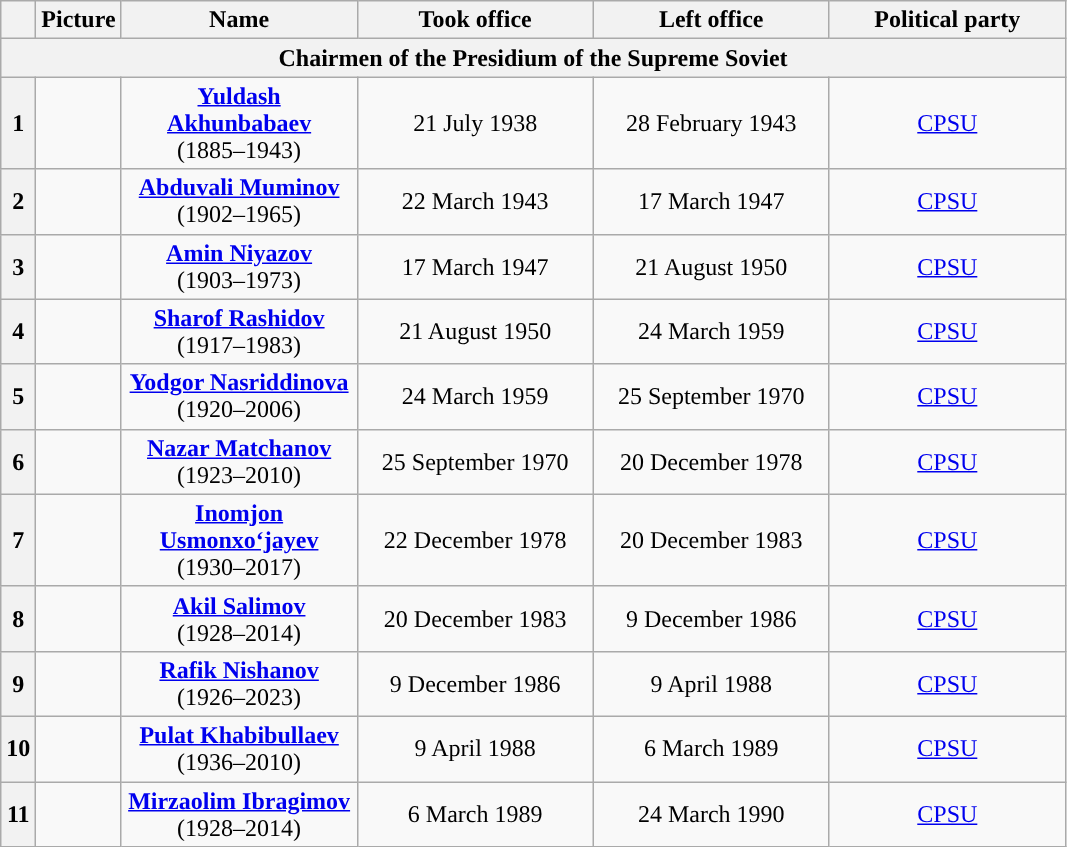<table class="wikitable" style="text-align:center">
<tr>
<th></th>
<th>Picture</th>
<th width="150">Name<br></th>
<th width="150">Took office</th>
<th width="150">Left office</th>
<th width="150">Political party</th>
</tr>
<tr>
<th colspan="6" align="center">Chairmen of the Presidium of the Supreme Soviet</th>
</tr>
<tr>
<th style="background:">1</th>
<td></td>
<td><strong><a href='#'>Yuldash Akhunbabaev</a></strong><br>(1885–1943)</td>
<td>21 July 1938</td>
<td>28 February 1943</td>
<td><a href='#'>CPSU</a></td>
</tr>
<tr>
<th style="background:">2</th>
<td></td>
<td><strong><a href='#'>Abduvali Muminov</a></strong><br>(1902–1965)</td>
<td>22 March 1943</td>
<td>17 March 1947</td>
<td><a href='#'>CPSU</a></td>
</tr>
<tr>
<th style="background:">3</th>
<td></td>
<td><strong><a href='#'>Amin Niyazov</a></strong><br>(1903–1973)</td>
<td>17 March 1947</td>
<td>21 August 1950</td>
<td><a href='#'>CPSU</a></td>
</tr>
<tr>
<th style="background:">4</th>
<td></td>
<td><strong><a href='#'>Sharof Rashidov</a></strong><br>(1917–1983)</td>
<td>21 August 1950</td>
<td>24 March 1959</td>
<td><a href='#'>CPSU</a></td>
</tr>
<tr>
<th style="background:">5</th>
<td></td>
<td><strong><a href='#'>Yodgor Nasriddinova</a></strong><br>(1920–2006)</td>
<td>24 March 1959</td>
<td>25 September 1970</td>
<td><a href='#'>CPSU</a></td>
</tr>
<tr>
<th style="background:">6</th>
<td></td>
<td><strong><a href='#'>Nazar Matchanov</a></strong><br>(1923–2010)</td>
<td>25 September 1970</td>
<td>20 December 1978</td>
<td><a href='#'>CPSU</a></td>
</tr>
<tr>
<th style="background:">7</th>
<td></td>
<td><strong><a href='#'>Inomjon Usmonxo‘jayev</a></strong><br>(1930–2017)</td>
<td>22 December 1978</td>
<td>20 December 1983</td>
<td><a href='#'>CPSU</a></td>
</tr>
<tr>
<th style="background:">8</th>
<td></td>
<td><strong><a href='#'>Akil Salimov</a></strong><br>(1928–2014)</td>
<td>20 December 1983</td>
<td>9 December 1986</td>
<td><a href='#'>CPSU</a></td>
</tr>
<tr>
<th style="background:">9</th>
<td></td>
<td><strong><a href='#'>Rafik Nishanov</a></strong><br>(1926–2023)</td>
<td>9 December 1986</td>
<td>9 April 1988</td>
<td><a href='#'>CPSU</a></td>
</tr>
<tr>
<th style="background:">10</th>
<td></td>
<td><strong><a href='#'>Pulat Khabibullaev</a></strong><br>(1936–2010)</td>
<td>9 April 1988</td>
<td>6 March 1989</td>
<td><a href='#'>CPSU</a></td>
</tr>
<tr>
<th style="background:">11</th>
<td></td>
<td><strong><a href='#'>Mirzaolim Ibragimov</a></strong><br>(1928–2014)</td>
<td>6 March 1989</td>
<td>24 March 1990</td>
<td><a href='#'>CPSU</a></td>
</tr>
</table>
